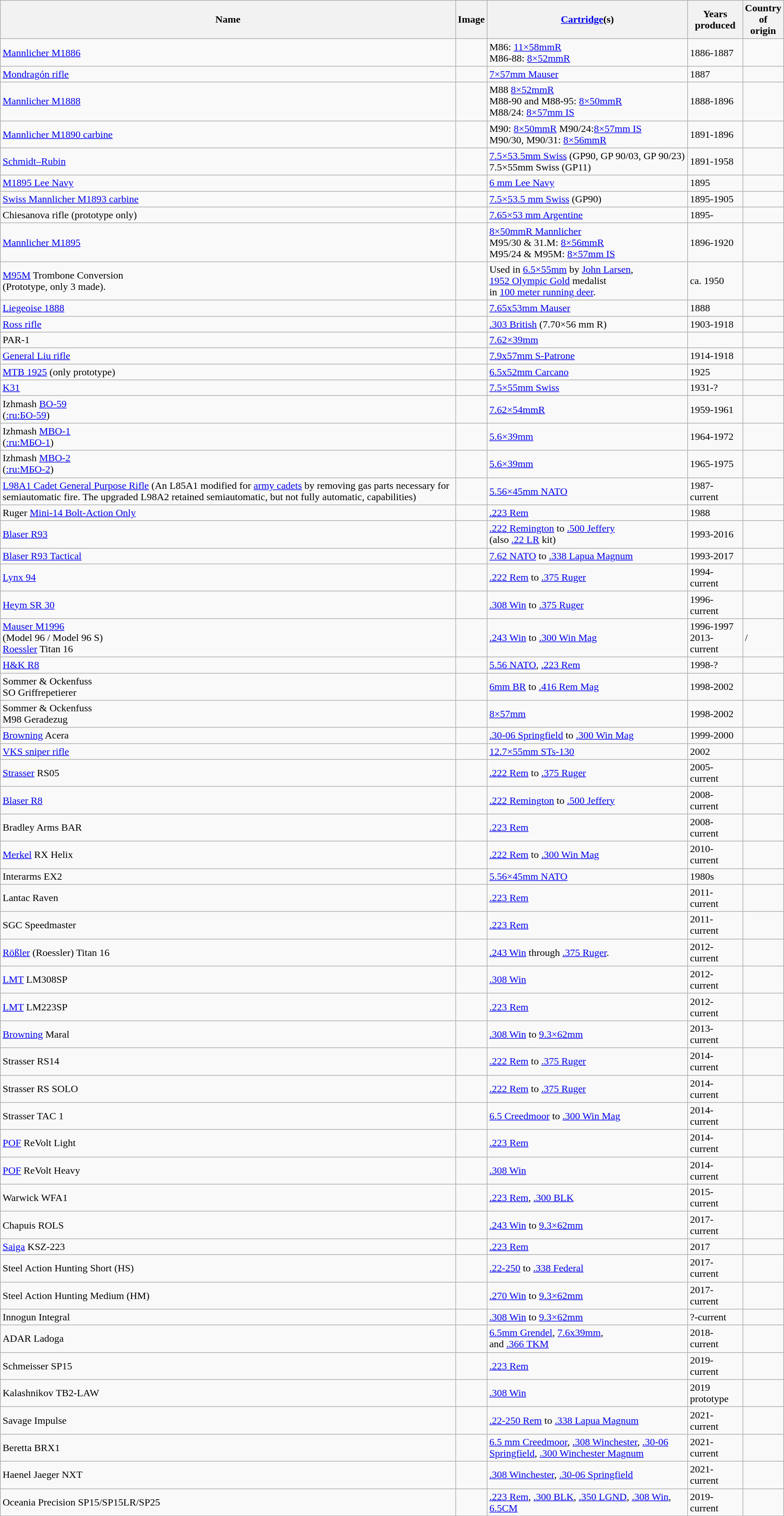<table class="wikitable sortable">
<tr>
<th>Name</th>
<th class="unsortable">Image</th>
<th><a href='#'>Cartridge</a>(s)</th>
<th>Years <br>produced</th>
<th>Country <br>of origin</th>
</tr>
<tr>
<td><a href='#'>Mannlicher M1886</a></td>
<td></td>
<td>M86: <a href='#'>11×58mmR</a><br>M86-88: <a href='#'>8×52mmR</a></td>
<td>1886-1887</td>
<td><br></td>
</tr>
<tr>
<td><a href='#'>Mondragón rifle</a></td>
<td></td>
<td><a href='#'>7×57mm Mauser</a></td>
<td>1887</td>
<td></td>
</tr>
<tr>
<td><a href='#'>Mannlicher M1888</a></td>
<td></td>
<td>M88 <a href='#'>8×52mmR</a><br>M88-90 and M88-95: <a href='#'>8×50mmR</a><br>M88/24: <a href='#'>8×57mm IS</a></td>
<td>1888-1896</td>
<td><br></td>
</tr>
<tr>
<td><a href='#'>Mannlicher M1890 carbine</a></td>
<td></td>
<td>M90:  <a href='#'>8×50mmR</a> M90/24:<a href='#'>8×57mm IS</a><br>M90/30, M90/31: <a href='#'>8×56mmR</a></td>
<td>1891-1896</td>
<td><br></td>
</tr>
<tr>
<td><a href='#'>Schmidt–Rubin</a></td>
<td></td>
<td><a href='#'>7.5×53.5mm Swiss</a> (GP90, GP 90/03, GP 90/23)<br> 7.5×55mm Swiss (GP11)</td>
<td>1891-1958</td>
<td></td>
</tr>
<tr>
<td><a href='#'>M1895 Lee Navy</a></td>
<td></td>
<td><a href='#'>6 mm Lee Navy</a></td>
<td>1895</td>
<td></td>
</tr>
<tr>
<td><a href='#'>Swiss Mannlicher M1893 carbine</a></td>
<td></td>
<td><a href='#'>7.5×53.5 mm Swiss</a> (GP90)</td>
<td>1895-1905</td>
<td></td>
</tr>
<tr>
<td>Chiesanova rifle (prototype only)</td>
<td></td>
<td><a href='#'>7.65×53 mm Argentine</a></td>
<td>1895-</td>
<td></td>
</tr>
<tr>
<td><a href='#'>Mannlicher M1895</a></td>
<td></td>
<td><a href='#'>8×50mmR Mannlicher</a><br>M95/30 & 31.M: <a href='#'>8×56mmR</a><br>M95/24 & M95M: <a href='#'>8×57mm IS</a></td>
<td>1896-1920</td>
<td><br></td>
</tr>
<tr>
<td><a href='#'>M95M</a> Trombone Conversion <br>(Prototype, only 3 made).</td>
<td></td>
<td>Used in <a href='#'>6.5×55mm</a> by <a href='#'>John Larsen</a>, <br><a href='#'>1952 Olympic Gold</a> medalist <br>in <a href='#'>100 meter running deer</a>.</td>
<td>ca. 1950</td>
<td></td>
</tr>
<tr>
<td><a href='#'>Liegeoise 1888</a></td>
<td></td>
<td><a href='#'>7.65x53mm Mauser</a></td>
<td>1888</td>
<td></td>
</tr>
<tr>
<td><a href='#'>Ross rifle</a></td>
<td></td>
<td><a href='#'>.303 British</a> (7.70×56 mm R)</td>
<td>1903-1918</td>
<td></td>
</tr>
<tr>
<td>PAR-1</td>
<td></td>
<td><a href='#'>7.62×39mm</a></td>
<td></td>
<td></td>
</tr>
<tr>
<td><a href='#'>General Liu rifle</a></td>
<td></td>
<td><a href='#'>7.9x57mm S-Patrone</a></td>
<td>1914-1918</td>
<td></td>
</tr>
<tr>
<td><a href='#'>MTB 1925</a> (only prototype)</td>
<td></td>
<td><a href='#'>6.5x52mm Carcano</a></td>
<td>1925</td>
<td></td>
</tr>
<tr>
<td><a href='#'>K31</a></td>
<td></td>
<td><a href='#'>7.5×55mm Swiss</a></td>
<td>1931-?</td>
<td></td>
</tr>
<tr>
<td>Izhmash <a href='#'>BO-59</a> <br>(<a href='#'>:ru:БО-59</a>)</td>
<td></td>
<td><a href='#'>7.62×54mmR</a></td>
<td>1959-1961</td>
<td></td>
</tr>
<tr>
<td>Izhmash <a href='#'>MBO-1</a> <br>(<a href='#'>:ru:МБО-1</a>)</td>
<td></td>
<td><a href='#'>5.6×39mm</a></td>
<td>1964-1972</td>
<td></td>
</tr>
<tr>
<td>Izhmash <a href='#'>MBO-2</a> <br>(<a href='#'>:ru:МБО-2</a>)</td>
<td></td>
<td><a href='#'>5.6×39mm</a></td>
<td>1965-1975</td>
<td></td>
</tr>
<tr>
<td><a href='#'>L98A1 Cadet General Purpose Rifle</a> (An L85A1 modified for <a href='#'>army cadets</a> by removing gas parts necessary for semiautomatic fire. The upgraded L98A2 retained semiautomatic, but not fully automatic, capabilities)</td>
<td></td>
<td><a href='#'>5.56×45mm NATO</a></td>
<td>1987-current</td>
<td></td>
</tr>
<tr>
<td>Ruger <a href='#'>Mini-14 Bolt-Action Only</a></td>
<td></td>
<td><a href='#'>.223 Rem</a></td>
<td>1988</td>
<td></td>
</tr>
<tr>
<td><a href='#'>Blaser R93</a></td>
<td></td>
<td><a href='#'>.222 Remington</a> to <a href='#'>.500 Jeffery</a><br>(also <a href='#'>.22 LR</a> kit)</td>
<td>1993-2016</td>
<td></td>
</tr>
<tr>
<td><a href='#'>Blaser R93 Tactical</a></td>
<td></td>
<td><a href='#'>7.62 NATO</a> to <a href='#'>.338 Lapua Magnum</a></td>
<td>1993-2017</td>
<td></td>
</tr>
<tr>
<td><a href='#'>Lynx 94</a></td>
<td></td>
<td><a href='#'>.222 Rem</a> to <a href='#'>.375 Ruger</a></td>
<td>1994-current</td>
<td></td>
</tr>
<tr>
<td><a href='#'>Heym SR 30</a></td>
<td></td>
<td><a href='#'>.308 Win</a> to <a href='#'>.375 Ruger</a></td>
<td>1996-current</td>
<td></td>
</tr>
<tr>
<td><a href='#'>Mauser M1996</a><br>(Model 96 / Model 96 S) <br><a href='#'>Roessler</a> Titan 16</td>
<td></td>
<td><a href='#'>.243 Win</a> to <a href='#'>.300 Win Mag</a></td>
<td>1996-1997 <br>2013-current</td>
<td> / <br></td>
</tr>
<tr>
<td><a href='#'>H&K R8</a></td>
<td></td>
<td><a href='#'>5.56 NATO</a>, <a href='#'>.223 Rem</a></td>
<td>1998-?</td>
<td></td>
</tr>
<tr>
<td>Sommer & Ockenfuss <br>SO Griffrepetierer</td>
<td></td>
<td><a href='#'>6mm BR</a> to <a href='#'>.416 Rem Mag</a></td>
<td>1998-2002</td>
<td></td>
</tr>
<tr>
<td>Sommer & Ockenfuss <br> M98 Geradezug</td>
<td></td>
<td><a href='#'>8×57mm</a></td>
<td>1998-2002</td>
<td></td>
</tr>
<tr>
<td><a href='#'>Browning</a> Acera</td>
<td></td>
<td><a href='#'>.30-06 Springfield</a> to <a href='#'>.300 Win Mag</a></td>
<td>1999-2000</td>
<td></td>
</tr>
<tr>
<td><a href='#'>VKS sniper rifle</a></td>
<td></td>
<td><a href='#'>12.7×55mm STs-130</a></td>
<td>2002</td>
<td></td>
</tr>
<tr>
<td><a href='#'>Strasser</a> RS05</td>
<td></td>
<td><a href='#'>.222 Rem</a> to <a href='#'>.375 Ruger</a></td>
<td>2005-current</td>
<td></td>
</tr>
<tr>
<td><a href='#'>Blaser R8</a></td>
<td></td>
<td><a href='#'>.222 Remington</a> to <a href='#'>.500 Jeffery</a></td>
<td>2008-current</td>
<td></td>
</tr>
<tr>
<td>Bradley Arms BAR</td>
<td></td>
<td><a href='#'>.223 Rem</a></td>
<td>2008-current</td>
<td></td>
</tr>
<tr>
<td><a href='#'>Merkel</a> RX Helix</td>
<td></td>
<td><a href='#'>.222 Rem</a> to <a href='#'>.300 Win Mag</a></td>
<td>2010-current</td>
<td></td>
</tr>
<tr>
<td>Interarms EX2</td>
<td></td>
<td><a href='#'>5.56×45mm NATO</a></td>
<td>1980s</td>
<td></td>
</tr>
<tr>
<td>Lantac Raven</td>
<td></td>
<td><a href='#'>.223 Rem</a></td>
<td>2011-current</td>
<td></td>
</tr>
<tr>
<td>SGC Speedmaster</td>
<td></td>
<td><a href='#'>.223 Rem</a></td>
<td>2011-current</td>
<td></td>
</tr>
<tr>
<td><a href='#'>Rößler</a> (Roessler) Titan 16</td>
<td></td>
<td><a href='#'>.243 Win</a> through <a href='#'>.375 Ruger</a>.</td>
<td>2012-current</td>
<td></td>
</tr>
<tr>
<td><a href='#'>LMT</a> LM308SP</td>
<td></td>
<td><a href='#'>.308 Win</a></td>
<td>2012-current</td>
<td></td>
</tr>
<tr>
<td><a href='#'>LMT</a> LM223SP</td>
<td></td>
<td><a href='#'>.223 Rem</a></td>
<td>2012-current</td>
<td></td>
</tr>
<tr>
<td><a href='#'>Browning</a> Maral</td>
<td></td>
<td><a href='#'>.308 Win</a> to <a href='#'>9.3×62mm</a></td>
<td>2013-current</td>
<td></td>
</tr>
<tr>
<td>Strasser RS14</td>
<td></td>
<td><a href='#'>.222 Rem</a> to <a href='#'>.375 Ruger</a></td>
<td>2014-current</td>
<td></td>
</tr>
<tr>
<td>Strasser RS SOLO</td>
<td></td>
<td><a href='#'>.222 Rem</a> to <a href='#'>.375 Ruger</a></td>
<td>2014-current</td>
<td></td>
</tr>
<tr>
<td>Strasser TAC 1</td>
<td></td>
<td><a href='#'>6.5 Creedmoor</a> to <a href='#'>.300 Win Mag</a></td>
<td>2014-current</td>
<td></td>
</tr>
<tr>
<td><a href='#'>POF</a> ReVolt Light</td>
<td></td>
<td><a href='#'>.223 Rem</a></td>
<td>2014-current</td>
<td></td>
</tr>
<tr>
<td><a href='#'>POF</a> ReVolt Heavy</td>
<td></td>
<td><a href='#'>.308 Win</a></td>
<td>2014-current</td>
<td></td>
</tr>
<tr>
<td>Warwick WFA1</td>
<td></td>
<td><a href='#'>.223 Rem</a>, <a href='#'>.300 BLK</a></td>
<td>2015-current</td>
<td></td>
</tr>
<tr>
<td>Chapuis ROLS</td>
<td></td>
<td><a href='#'>.243 Win</a> to <a href='#'>9.3×62mm</a></td>
<td>2017-current</td>
<td></td>
</tr>
<tr>
<td><a href='#'>Saiga</a> KSZ-223</td>
<td></td>
<td><a href='#'>.223 Rem</a></td>
<td>2017</td>
<td></td>
</tr>
<tr>
<td>Steel Action Hunting Short (HS)</td>
<td></td>
<td><a href='#'>.22-250</a> to <a href='#'>.338 Federal</a></td>
<td>2017-current</td>
<td></td>
</tr>
<tr>
<td>Steel Action Hunting Medium (HM)</td>
<td></td>
<td><a href='#'>.270 Win</a> to <a href='#'>9.3×62mm</a></td>
<td>2017-current</td>
<td></td>
</tr>
<tr>
<td>Innogun Integral</td>
<td></td>
<td><a href='#'>.308 Win</a> to <a href='#'>9.3×62mm</a></td>
<td>?-current</td>
<td></td>
</tr>
<tr>
<td>ADAR Ladoga</td>
<td></td>
<td><a href='#'>6.5mm Grendel</a>, <a href='#'>7.6x39mm</a>, <br>and <a href='#'>.366 TKM</a></td>
<td>2018-current</td>
<td></td>
</tr>
<tr>
<td>Schmeisser SP15</td>
<td></td>
<td><a href='#'>.223 Rem</a></td>
<td>2019-current</td>
<td></td>
</tr>
<tr>
<td>Kalashnikov TB2-LAW</td>
<td></td>
<td><a href='#'>.308 Win</a></td>
<td>2019 prototype</td>
<td></td>
</tr>
<tr>
<td>Savage Impulse</td>
<td></td>
<td><a href='#'>.22-250 Rem</a> to <a href='#'>.338 Lapua Magnum</a></td>
<td>2021-current</td>
<td></td>
</tr>
<tr>
<td>Beretta BRX1</td>
<td></td>
<td><a href='#'>6.5 mm Creedmoor</a>, <a href='#'>.308 Winchester</a>, <a href='#'>.30-06 Springfield</a>, <a href='#'>.300 Winchester Magnum</a></td>
<td>2021-current</td>
<td></td>
</tr>
<tr>
<td>Haenel Jaeger NXT</td>
<td></td>
<td><a href='#'>.308 Winchester</a>, <a href='#'>.30-06 Springfield</a></td>
<td>2021-current</td>
<td></td>
</tr>
<tr>
<td>Oceania Precision SP15/SP15LR/SP25</td>
<td></td>
<td><a href='#'>.223 Rem</a>, <a href='#'>.300 BLK</a>, <a href='#'>.350 LGND</a>, <a href='#'>.308 Win</a>, <a href='#'>6.5CM</a></td>
<td>2019-current</td>
<td></td>
</tr>
</table>
